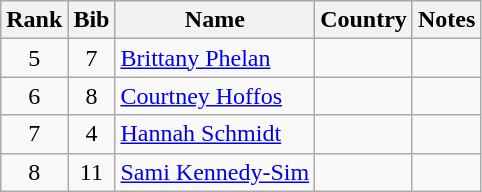<table class="wikitable" style="text-align:center;">
<tr>
<th>Rank</th>
<th>Bib</th>
<th>Name</th>
<th>Country</th>
<th>Notes</th>
</tr>
<tr>
<td>5</td>
<td>7</td>
<td align=left><a href='#'>Brittany Phelan</a></td>
<td align=left></td>
<td></td>
</tr>
<tr>
<td>6</td>
<td>8</td>
<td align=left><a href='#'>Courtney Hoffos</a></td>
<td align=left></td>
<td></td>
</tr>
<tr>
<td>7</td>
<td>4</td>
<td align=left><a href='#'>Hannah Schmidt</a></td>
<td align=left></td>
<td></td>
</tr>
<tr>
<td>8</td>
<td>11</td>
<td align=left><a href='#'>Sami Kennedy-Sim</a></td>
<td align=left></td>
<td></td>
</tr>
</table>
